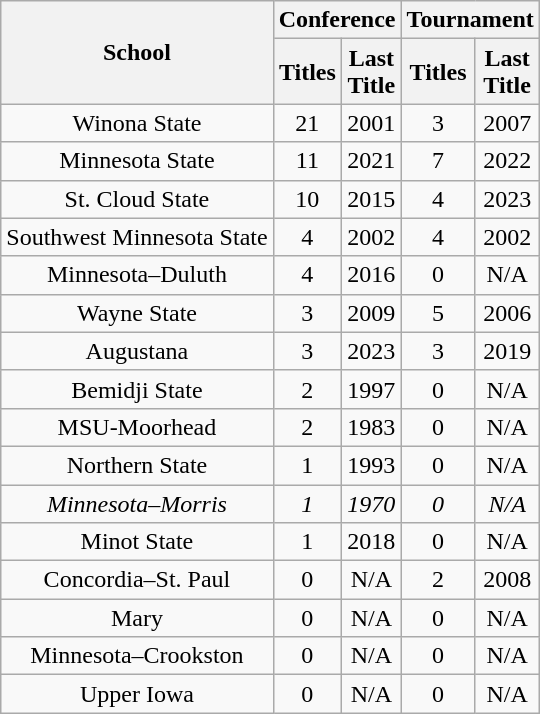<table class="wikitable sortable" style="text-align:center">
<tr>
<th rowspan=2>School</th>
<th colspan=2>Conference</th>
<th colspan=2>Tournament</th>
</tr>
<tr>
<th>Titles</th>
<th>Last<br>Title</th>
<th>Titles</th>
<th>Last<br>Title</th>
</tr>
<tr>
<td>Winona State</td>
<td>21</td>
<td>2001</td>
<td>3</td>
<td>2007</td>
</tr>
<tr>
<td>Minnesota State</td>
<td>11</td>
<td>2021</td>
<td>7</td>
<td>2022</td>
</tr>
<tr>
<td>St. Cloud State</td>
<td>10</td>
<td>2015</td>
<td>4</td>
<td>2023</td>
</tr>
<tr>
<td>Southwest Minnesota State</td>
<td>4</td>
<td>2002</td>
<td>4</td>
<td>2002</td>
</tr>
<tr>
<td>Minnesota–Duluth</td>
<td>4</td>
<td>2016</td>
<td>0</td>
<td>N/A</td>
</tr>
<tr>
<td>Wayne State</td>
<td>3</td>
<td>2009</td>
<td>5</td>
<td>2006</td>
</tr>
<tr>
<td>Augustana</td>
<td>3</td>
<td>2023</td>
<td>3</td>
<td>2019</td>
</tr>
<tr>
<td>Bemidji State</td>
<td>2</td>
<td>1997</td>
<td>0</td>
<td>N/A</td>
</tr>
<tr>
<td>MSU-Moorhead</td>
<td>2</td>
<td>1983</td>
<td>0</td>
<td>N/A</td>
</tr>
<tr>
<td>Northern State</td>
<td>1</td>
<td>1993</td>
<td>0</td>
<td>N/A</td>
</tr>
<tr>
<td><em>Minnesota–Morris</em></td>
<td><em>1</em></td>
<td><em>1970</em></td>
<td><em>0</em></td>
<td><em>N/A</em></td>
</tr>
<tr>
<td>Minot State</td>
<td>1</td>
<td>2018</td>
<td>0</td>
<td>N/A</td>
</tr>
<tr>
<td>Concordia–St. Paul</td>
<td>0</td>
<td>N/A</td>
<td>2</td>
<td>2008</td>
</tr>
<tr>
<td>Mary</td>
<td>0</td>
<td>N/A</td>
<td>0</td>
<td>N/A</td>
</tr>
<tr>
<td>Minnesota–Crookston</td>
<td>0</td>
<td>N/A</td>
<td>0</td>
<td>N/A</td>
</tr>
<tr>
<td>Upper Iowa</td>
<td>0</td>
<td>N/A</td>
<td>0</td>
<td>N/A</td>
</tr>
</table>
